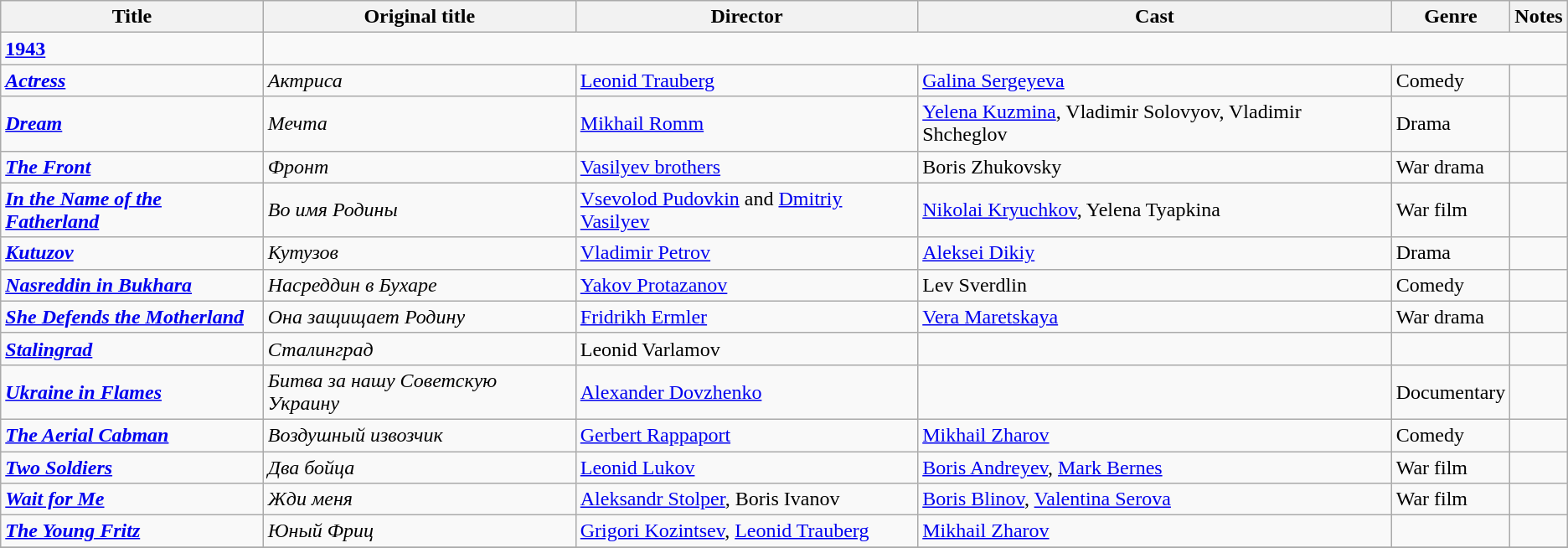<table class="wikitable">
<tr>
<th>Title</th>
<th>Original title</th>
<th>Director</th>
<th>Cast</th>
<th>Genre</th>
<th>Notes</th>
</tr>
<tr>
<td><strong><a href='#'>1943</a></strong></td>
</tr>
<tr>
<td><strong><em><a href='#'>Actress</a></em></strong></td>
<td><em>Актриса</em></td>
<td><a href='#'>Leonid Trauberg</a></td>
<td><a href='#'>Galina Sergeyeva</a></td>
<td>Comedy</td>
<td></td>
</tr>
<tr>
<td><strong><em><a href='#'>Dream</a></em></strong></td>
<td><em>Мечта</em></td>
<td><a href='#'>Mikhail Romm</a></td>
<td><a href='#'>Yelena Kuzmina</a>, Vladimir Solovyov, Vladimir Shcheglov</td>
<td>Drama</td>
<td></td>
</tr>
<tr>
<td><strong><em><a href='#'>The Front</a></em></strong></td>
<td><em>Фронт</em></td>
<td><a href='#'>Vasilyev brothers</a></td>
<td>Boris Zhukovsky</td>
<td>War drama</td>
<td></td>
</tr>
<tr>
<td><strong><em><a href='#'>In the Name of the Fatherland</a></em></strong></td>
<td><em>Во имя Родины</em></td>
<td><a href='#'>Vsevolod Pudovkin</a> and <a href='#'>Dmitriy Vasilyev</a></td>
<td><a href='#'>Nikolai Kryuchkov</a>, Yelena Tyapkina</td>
<td>War film</td>
<td></td>
</tr>
<tr>
<td><strong><em><a href='#'>Kutuzov</a></em></strong></td>
<td><em>Кутузов</em></td>
<td><a href='#'>Vladimir Petrov</a></td>
<td><a href='#'>Aleksei Dikiy</a></td>
<td>Drama</td>
<td></td>
</tr>
<tr>
<td><strong><em><a href='#'>Nasreddin in Bukhara</a></em></strong></td>
<td><em>Насреддин в Бухаре</em></td>
<td><a href='#'>Yakov Protazanov</a></td>
<td>Lev Sverdlin</td>
<td>Comedy</td>
<td></td>
</tr>
<tr>
<td><strong><em><a href='#'>She Defends the Motherland</a></em></strong></td>
<td><em>Она защищает Родину</em></td>
<td><a href='#'>Fridrikh Ermler</a></td>
<td><a href='#'>Vera Maretskaya</a></td>
<td>War drama</td>
<td></td>
</tr>
<tr>
<td><strong><em><a href='#'>Stalingrad</a></em></strong></td>
<td><em>Сталинград</em></td>
<td>Leonid Varlamov</td>
<td></td>
<td></td>
<td></td>
</tr>
<tr>
<td><strong><em><a href='#'>Ukraine in Flames</a></em></strong></td>
<td><em>Битва за нашу Советскую Украину</em></td>
<td><a href='#'>Alexander Dovzhenko</a></td>
<td></td>
<td>Documentary</td>
<td></td>
</tr>
<tr>
<td><strong><em><a href='#'>The Aerial Cabman</a></em></strong></td>
<td><em>Воздушный извозчик</em></td>
<td><a href='#'>Gerbert Rappaport</a></td>
<td><a href='#'>Mikhail Zharov</a></td>
<td>Comedy</td>
<td></td>
</tr>
<tr>
<td><strong><em><a href='#'>Two Soldiers</a></em></strong></td>
<td><em>Два бойца</em></td>
<td><a href='#'>Leonid Lukov</a></td>
<td><a href='#'>Boris Andreyev</a>, <a href='#'>Mark Bernes</a></td>
<td>War film</td>
<td></td>
</tr>
<tr>
<td><strong><em><a href='#'>Wait for Me</a></em></strong></td>
<td><em>Жди меня</em></td>
<td><a href='#'>Aleksandr Stolper</a>, Boris Ivanov</td>
<td><a href='#'>Boris Blinov</a>, <a href='#'>Valentina Serova</a></td>
<td>War film</td>
<td></td>
</tr>
<tr>
<td><strong><em><a href='#'>The Young Fritz</a></em></strong></td>
<td><em>Юный Фриц</em></td>
<td><a href='#'>Grigori Kozintsev</a>, <a href='#'>Leonid Trauberg</a></td>
<td><a href='#'>Mikhail Zharov</a></td>
<td></td>
<td></td>
</tr>
<tr>
</tr>
</table>
